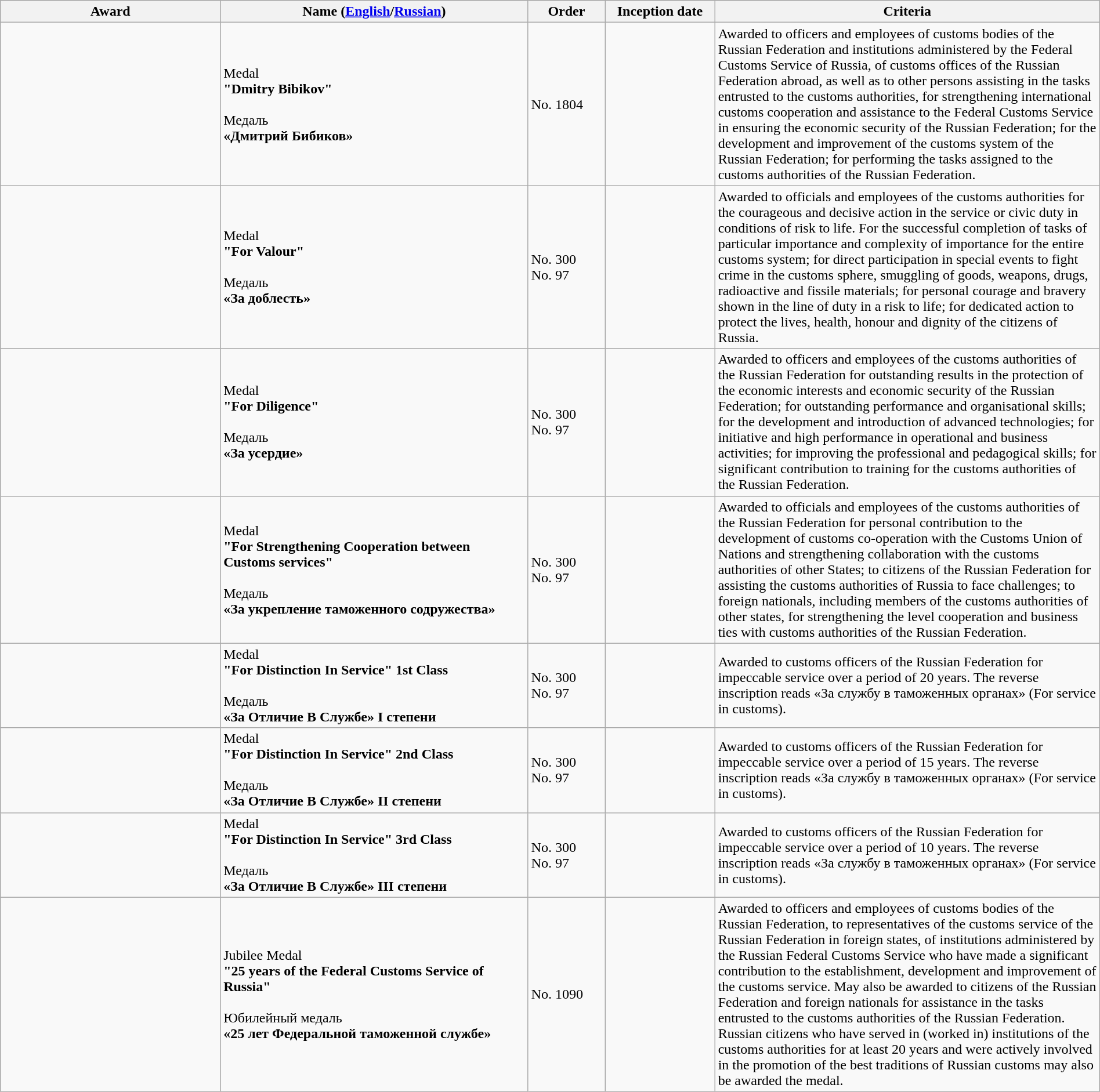<table class="wikitable sortable" style="width:100%">
<tr>
<th style="width:20%">Award</th>
<th style="width:28%">Name (<a href='#'>English</a>/<a href='#'>Russian</a>)</th>
<th style="width:7%">Order</th>
<th style="width:10%">Inception date</th>
<th style="width:35%">Criteria</th>
</tr>
<tr>
<td><br></td>
<td>Medal<br><strong>"Dmitry Bibikov"</strong><br><br>Медаль<br><strong>«Дмитрий Бибиков»</strong></td>
<td>No. 1804</td>
<td></td>
<td>Awarded to officers and employees of customs bodies of the Russian Federation and institutions administered by the Federal Customs Service of Russia, of customs offices of the Russian Federation abroad, as well as to other persons assisting in the tasks entrusted to the customs authorities, for strengthening international customs cooperation and assistance to the Federal Customs Service in ensuring the economic security of the Russian Federation; for the development and improvement of the customs system of the Russian Federation; for performing the tasks assigned to the customs authorities of the Russian Federation.</td>
</tr>
<tr>
<td><br></td>
<td>Medal<br><strong>"For Valour"</strong><br><br>Медаль<br><strong>«За доблесть»</strong></td>
<td>No. 300<br>No. 97</td>
<td><br></td>
<td>Awarded to officials and employees of the customs authorities for the courageous and decisive action in the service or civic duty in conditions of risk to life. For the successful completion of tasks of particular importance and complexity of importance for the entire customs system; for direct participation in special events to fight crime in the customs sphere, smuggling of goods, weapons, drugs, radioactive and fissile materials; for personal courage and bravery shown in the line of duty in a risk to life; for dedicated action to protect the lives, health, honour and dignity of the citizens of Russia.</td>
</tr>
<tr>
<td><br></td>
<td>Medal<br><strong>"For Diligence"</strong><br><br>Медаль<br><strong>«За усердие»</strong></td>
<td>No. 300<br>No. 97</td>
<td><br></td>
<td>Awarded to officers and employees of the customs authorities of the Russian Federation for outstanding results in the protection of the economic interests and economic security of the Russian Federation; for outstanding performance and organisational skills; for the development and introduction of advanced technologies; for initiative and high performance in operational and business activities; for improving the professional and pedagogical skills; for significant contribution to training for the customs authorities of the Russian Federation.</td>
</tr>
<tr>
<td><br></td>
<td>Medal<br><strong>"For Strengthening Cooperation between Customs services"</strong><br><br>Медаль<br><strong>«За укрепление таможенного содружества»</strong></td>
<td>No. 300<br>No. 97</td>
<td><br></td>
<td>Awarded to officials and employees of the customs authorities of the Russian Federation for personal contribution to the development of customs co-operation with the Customs Union of Nations and strengthening collaboration with the customs authorities of other States; to citizens of the Russian Federation for assisting the customs authorities of Russia to face challenges; to foreign nationals, including members of the customs authorities of other states, for strengthening the level cooperation and business ties with customs authorities of the Russian Federation.</td>
</tr>
<tr>
<td><br></td>
<td>Medal<br><strong>"For Distinction In Service" 1st Class</strong><br><br>Медаль<br><strong>«За Отличие В Службе» I степени</strong></td>
<td>No. 300<br>No. 97</td>
<td><br></td>
<td>Awarded to customs officers of the Russian Federation for impeccable service over a period of 20 years.  The reverse inscription reads «За службу в таможенных органах» (For service in customs).</td>
</tr>
<tr>
<td><br></td>
<td>Medal<br><strong>"For Distinction In Service" 2nd Class</strong><br><br>Медаль<br><strong>«За Отличие В Службе» II степени</strong></td>
<td>No. 300<br>No. 97</td>
<td><br></td>
<td>Awarded to customs officers of the Russian Federation for impeccable service over a period of 15 years.  The reverse inscription reads «За службу в таможенных органах» (For service in customs).</td>
</tr>
<tr>
<td><br></td>
<td>Medal<br><strong>"For Distinction In Service" 3rd Class</strong><br><br>Медаль<br><strong>«За Отличие В Службе» III степени</strong></td>
<td>No. 300<br>No. 97</td>
<td><br></td>
<td>Awarded to customs officers of the Russian Federation for impeccable service over a period of 10 years.  The reverse inscription reads «За службу в таможенных органах» (For service in customs).</td>
</tr>
<tr>
<td><br></td>
<td>Jubilee Medal<br><strong>"25 years of the Federal Customs Service of Russia"</strong><br><br>Юбилейный медаль<br><strong>«25 лет Федеральной таможенной службе»</strong></td>
<td>No. 1090</td>
<td></td>
<td>Awarded to officers and employees of customs bodies of the Russian Federation, to representatives of the customs service of the Russian Federation in foreign states, of institutions administered by the Russian Federal Customs Service who have made a significant contribution to the establishment, development and improvement of the customs service.  May also be awarded to citizens of the Russian Federation and foreign nationals for assistance in the tasks entrusted to the customs authorities of the Russian Federation.  Russian citizens who have served in (worked in) institutions of the customs authorities for at least 20 years and were actively involved in the promotion of the best traditions of Russian customs may also be awarded the medal.</td>
</tr>
</table>
